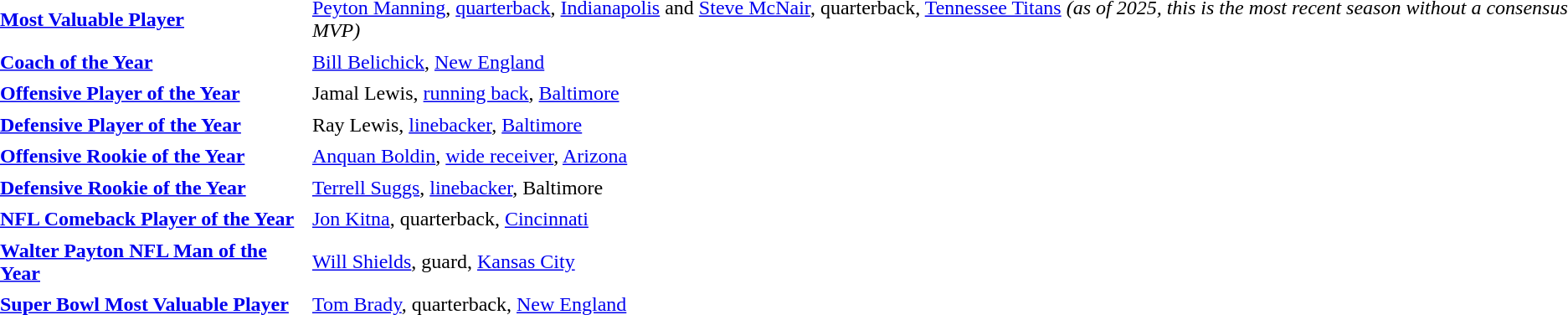<table cellpadding="3" cellspacing="1">
<tr>
<td><strong><a href='#'>Most Valuable Player</a></strong></td>
<td><a href='#'>Peyton Manning</a>, <a href='#'>quarterback</a>, <a href='#'>Indianapolis</a> and <a href='#'>Steve McNair</a>, quarterback, <a href='#'>Tennessee Titans</a> <em>(as of 2025, this is the most recent season without a consensus MVP)</em></td>
</tr>
<tr>
<td><strong><a href='#'>Coach of the Year</a></strong></td>
<td><a href='#'>Bill Belichick</a>, <a href='#'>New England</a></td>
</tr>
<tr>
<td><strong><a href='#'>Offensive Player of the Year</a></strong></td>
<td>Jamal Lewis, <a href='#'>running back</a>, <a href='#'>Baltimore</a></td>
</tr>
<tr>
<td><strong><a href='#'>Defensive Player of the Year</a></strong></td>
<td>Ray Lewis, <a href='#'>linebacker</a>, <a href='#'>Baltimore</a></td>
</tr>
<tr>
<td><strong><a href='#'>Offensive Rookie of the Year</a></strong></td>
<td><a href='#'>Anquan Boldin</a>, <a href='#'>wide receiver</a>, <a href='#'>Arizona</a></td>
</tr>
<tr>
<td><strong><a href='#'>Defensive Rookie of the Year</a></strong></td>
<td><a href='#'>Terrell Suggs</a>, <a href='#'>linebacker</a>, Baltimore</td>
</tr>
<tr>
<td><strong><a href='#'>NFL Comeback Player of the Year</a></strong></td>
<td><a href='#'>Jon Kitna</a>, quarterback, <a href='#'>Cincinnati</a></td>
</tr>
<tr>
<td><strong><a href='#'>Walter Payton NFL Man of the Year</a></strong></td>
<td><a href='#'>Will Shields</a>, guard, <a href='#'>Kansas City</a></td>
</tr>
<tr>
<td><strong><a href='#'>Super Bowl Most Valuable Player</a></strong></td>
<td><a href='#'>Tom Brady</a>, quarterback, <a href='#'>New England</a></td>
</tr>
</table>
